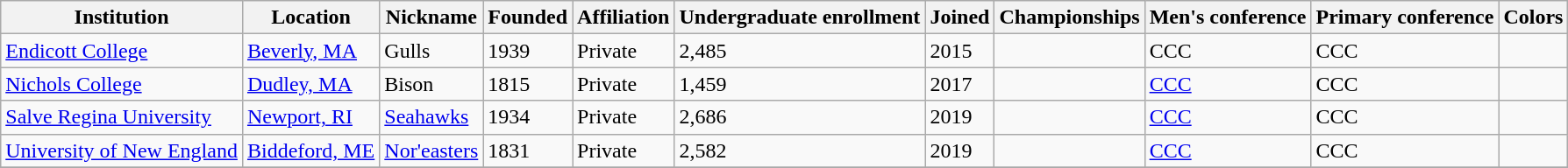<table class="wikitable sortable">
<tr>
<th>Institution</th>
<th>Location</th>
<th>Nickname</th>
<th>Founded</th>
<th>Affiliation</th>
<th>Undergraduate enrollment</th>
<th>Joined</th>
<th>Championships</th>
<th>Men's conference</th>
<th>Primary conference</th>
<th>Colors</th>
</tr>
<tr>
<td><a href='#'>Endicott College</a></td>
<td><a href='#'>Beverly, MA</a></td>
<td>Gulls</td>
<td>1939</td>
<td>Private</td>
<td>2,485</td>
<td>2015</td>
<td></td>
<td>CCC</td>
<td>CCC</td>
<td style="text-align:right;"></td>
</tr>
<tr>
<td><a href='#'>Nichols College</a></td>
<td><a href='#'>Dudley, MA</a></td>
<td>Bison</td>
<td>1815</td>
<td>Private</td>
<td>1,459</td>
<td>2017</td>
<td></td>
<td><a href='#'>CCC</a></td>
<td>CCC</td>
<td style="text-align:right;"></td>
</tr>
<tr>
<td><a href='#'>Salve Regina University</a></td>
<td><a href='#'>Newport, RI</a></td>
<td><a href='#'>Seahawks</a></td>
<td>1934</td>
<td>Private</td>
<td>2,686</td>
<td>2019</td>
<td></td>
<td><a href='#'>CCC</a></td>
<td>CCC</td>
<td style="text-align:right;"></td>
</tr>
<tr>
<td><a href='#'>University of New England</a></td>
<td><a href='#'>Biddeford, ME</a></td>
<td><a href='#'>Nor'easters</a></td>
<td>1831</td>
<td>Private</td>
<td>2,582</td>
<td>2019</td>
<td></td>
<td><a href='#'>CCC</a></td>
<td>CCC</td>
<td style="text-align:right;"></td>
</tr>
<tr>
</tr>
</table>
